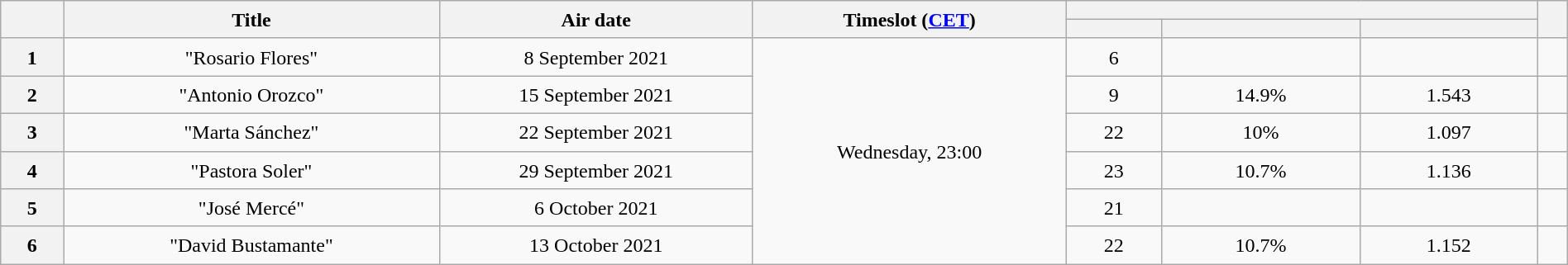<table class="sortable wikitable plainrowheaders mw-collapsible" style=" text-align:center; line-height:23px; width:100%;">
<tr>
<th rowspan=2 class="unsortable"></th>
<th rowspan=2 class="unsortable" width=24%>Title</th>
<th rowspan=2 class="unsortable" width=20%>Air date</th>
<th rowspan=2 class="unsortable" width=20%>Timeslot (<a href='#'>CET</a>)</th>
<th colspan=3></th>
<th rowspan=2 class="unsortable"></th>
</tr>
<tr>
<th class="unsortable"></th>
<th></th>
<th></th>
</tr>
<tr>
<th>1</th>
<td>"Rosario Flores"</td>
<td>8 September 2021</td>
<td rowspan="6">Wednesday, 23:00</td>
<td>6</td>
<td></td>
<td></td>
<td></td>
</tr>
<tr>
<th>2</th>
<td>"Antonio Orozco"</td>
<td>15 September 2021</td>
<td>9</td>
<td>14.9%</td>
<td>1.543</td>
<td></td>
</tr>
<tr>
<th>3</th>
<td>"Marta Sánchez"</td>
<td>22 September 2021</td>
<td>22</td>
<td>10%</td>
<td>1.097</td>
<td></td>
</tr>
<tr>
<th>4</th>
<td>"Pastora Soler"</td>
<td>29 September 2021</td>
<td>23</td>
<td>10.7%</td>
<td>1.136</td>
<td></td>
</tr>
<tr>
<th>5</th>
<td>"José Mercé"</td>
<td>6 October 2021</td>
<td>21</td>
<td></td>
<td></td>
<td></td>
</tr>
<tr>
<th>6</th>
<td>"David Bustamante"</td>
<td>13 October 2021</td>
<td>22</td>
<td>10.7%</td>
<td>1.152</td>
<td></td>
</tr>
</table>
